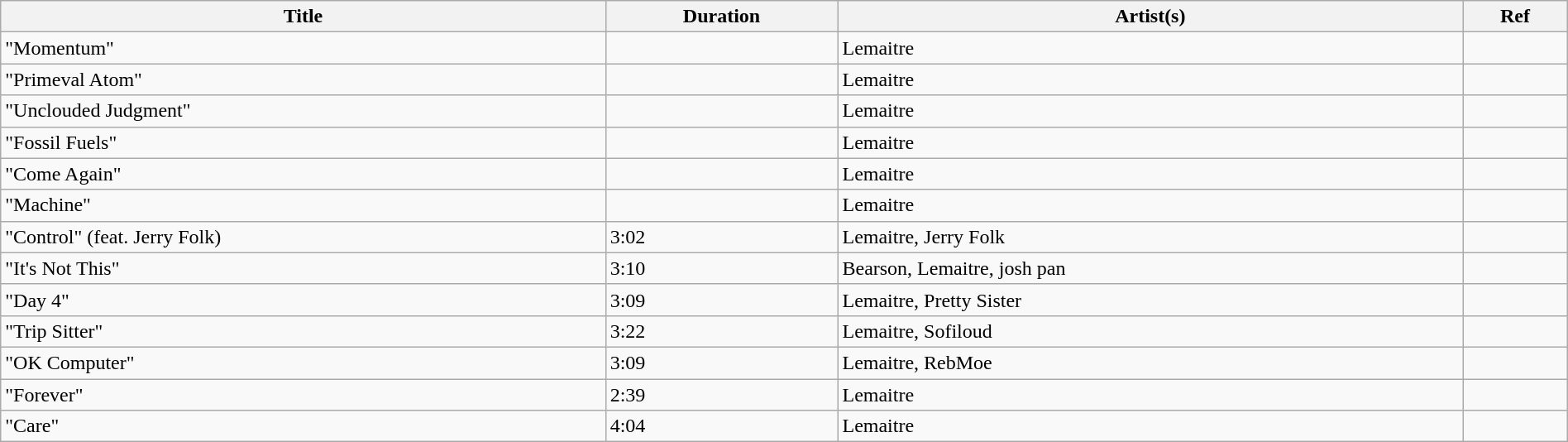<table class="wikitable" style="width: 100%;">
<tr>
<th>Title</th>
<th>Duration</th>
<th>Artist(s)</th>
<th>Ref</th>
</tr>
<tr>
<td>"Momentum"</td>
<td></td>
<td>Lemaitre</td>
<td></td>
</tr>
<tr>
<td>"Primeval Atom"</td>
<td></td>
<td>Lemaitre</td>
<td></td>
</tr>
<tr>
<td>"Unclouded Judgment"</td>
<td></td>
<td>Lemaitre</td>
<td></td>
</tr>
<tr>
<td>"Fossil Fuels"</td>
<td></td>
<td>Lemaitre</td>
<td></td>
</tr>
<tr>
<td>"Come Again"</td>
<td></td>
<td>Lemaitre</td>
<td></td>
</tr>
<tr>
<td>"Machine"</td>
<td></td>
<td>Lemaitre</td>
<td></td>
</tr>
<tr>
<td>"Control" (feat. Jerry Folk)</td>
<td>3:02</td>
<td>Lemaitre, Jerry Folk</td>
<td></td>
</tr>
<tr>
<td>"It's Not This"</td>
<td>3:10</td>
<td>Bearson, Lemaitre, josh pan</td>
<td></td>
</tr>
<tr>
<td>"Day 4"</td>
<td>3:09</td>
<td>Lemaitre, Pretty Sister</td>
<td></td>
</tr>
<tr>
<td>"Trip Sitter"</td>
<td>3:22</td>
<td>Lemaitre, Sofiloud</td>
<td></td>
</tr>
<tr>
<td>"OK Computer"</td>
<td>3:09</td>
<td>Lemaitre, RebMoe</td>
<td></td>
</tr>
<tr>
<td>"Forever"</td>
<td>2:39</td>
<td>Lemaitre</td>
<td></td>
</tr>
<tr>
<td>"Care"</td>
<td>4:04</td>
<td>Lemaitre</td>
<td></td>
</tr>
</table>
